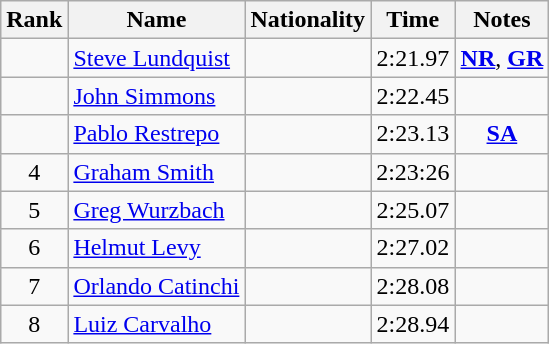<table class="wikitable sortable" style="text-align:center">
<tr>
<th>Rank</th>
<th>Name</th>
<th>Nationality</th>
<th>Time</th>
<th>Notes</th>
</tr>
<tr>
<td></td>
<td align=left><a href='#'>Steve Lundquist</a></td>
<td align=left></td>
<td>2:21.97</td>
<td><strong><a href='#'>NR</a></strong>, <strong><a href='#'>GR</a></strong></td>
</tr>
<tr>
<td></td>
<td align=left><a href='#'>John Simmons</a></td>
<td align=left></td>
<td>2:22.45</td>
<td></td>
</tr>
<tr>
<td></td>
<td align=left><a href='#'>Pablo Restrepo</a></td>
<td align=left></td>
<td>2:23.13</td>
<td><strong><a href='#'>SA</a></strong></td>
</tr>
<tr>
<td>4</td>
<td align=left><a href='#'>Graham Smith</a></td>
<td align=left></td>
<td>2:23:26</td>
<td></td>
</tr>
<tr>
<td>5</td>
<td align=left><a href='#'>Greg Wurzbach</a></td>
<td align=left></td>
<td>2:25.07</td>
<td></td>
</tr>
<tr>
<td>6</td>
<td align=left><a href='#'>Helmut Levy</a></td>
<td align=left></td>
<td>2:27.02</td>
<td></td>
</tr>
<tr>
<td>7</td>
<td align=left><a href='#'>Orlando Catinchi</a></td>
<td align=left></td>
<td>2:28.08</td>
<td></td>
</tr>
<tr>
<td>8</td>
<td align=left><a href='#'>Luiz Carvalho</a></td>
<td align=left></td>
<td>2:28.94</td>
<td></td>
</tr>
</table>
